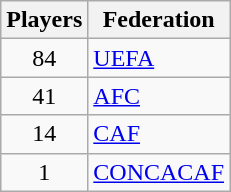<table class="wikitable">
<tr>
<th>Players</th>
<th>Federation</th>
</tr>
<tr>
<td align="center">84</td>
<td><a href='#'>UEFA</a></td>
</tr>
<tr>
<td align="center">41</td>
<td><a href='#'>AFC</a></td>
</tr>
<tr>
<td align="center">14</td>
<td><a href='#'>CAF</a></td>
</tr>
<tr>
<td align="center">1</td>
<td><a href='#'>CONCACAF</a></td>
</tr>
</table>
